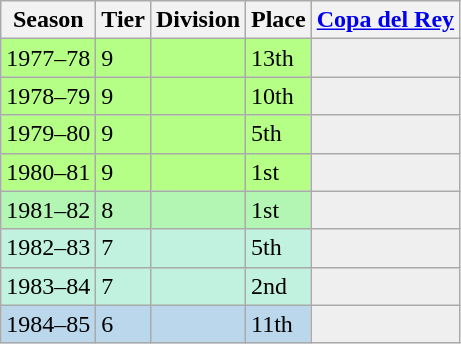<table class="wikitable">
<tr style="background:#f0f6fa;">
<th>Season</th>
<th>Tier</th>
<th>Division</th>
<th>Place</th>
<th><a href='#'>Copa del Rey</a></th>
</tr>
<tr>
<td style="background:#B6FF86;">1977–78</td>
<td style="background:#B6FF86;">9</td>
<td style="background:#B6FF86;"></td>
<td style="background:#B6FF86;">13th</td>
<th style="background:#efefef;"></th>
</tr>
<tr>
<td style="background:#B6FF86;">1978–79</td>
<td style="background:#B6FF86;">9</td>
<td style="background:#B6FF86;"></td>
<td style="background:#B6FF86;">10th</td>
<th style="background:#efefef;"></th>
</tr>
<tr>
<td style="background:#B6FF86;">1979–80</td>
<td style="background:#B6FF86;">9</td>
<td style="background:#B6FF86;"></td>
<td style="background:#B6FF86;">5th</td>
<th style="background:#efefef;"></th>
</tr>
<tr>
<td style="background:#B6FF86;">1980–81</td>
<td style="background:#B6FF86;">9</td>
<td style="background:#B6FF86;"></td>
<td style="background:#B6FF86;">1st</td>
<th style="background:#efefef;"></th>
</tr>
<tr>
<td style="background:#B3F5B3;">1981–82</td>
<td style="background:#B3F5B3;">8</td>
<td style="background:#B3F5B3;"></td>
<td style="background:#B3F5B3;">1st</td>
<th style="background:#efefef;"></th>
</tr>
<tr>
<td style="background:#C0F2DF;">1982–83</td>
<td style="background:#C0F2DF;">7</td>
<td style="background:#C0F2DF;"></td>
<td style="background:#C0F2DF;">5th</td>
<th style="background:#efefef;"></th>
</tr>
<tr>
<td style="background:#C0F2DF;">1983–84</td>
<td style="background:#C0F2DF;">7</td>
<td style="background:#C0F2DF;"></td>
<td style="background:#C0F2DF;">2nd</td>
<th style="background:#efefef;"></th>
</tr>
<tr>
<td style="background:#BBD7EC;">1984–85</td>
<td style="background:#BBD7EC;">6</td>
<td style="background:#BBD7EC;"></td>
<td style="background:#BBD7EC;">11th</td>
<th style="background:#efefef;"></th>
</tr>
</table>
